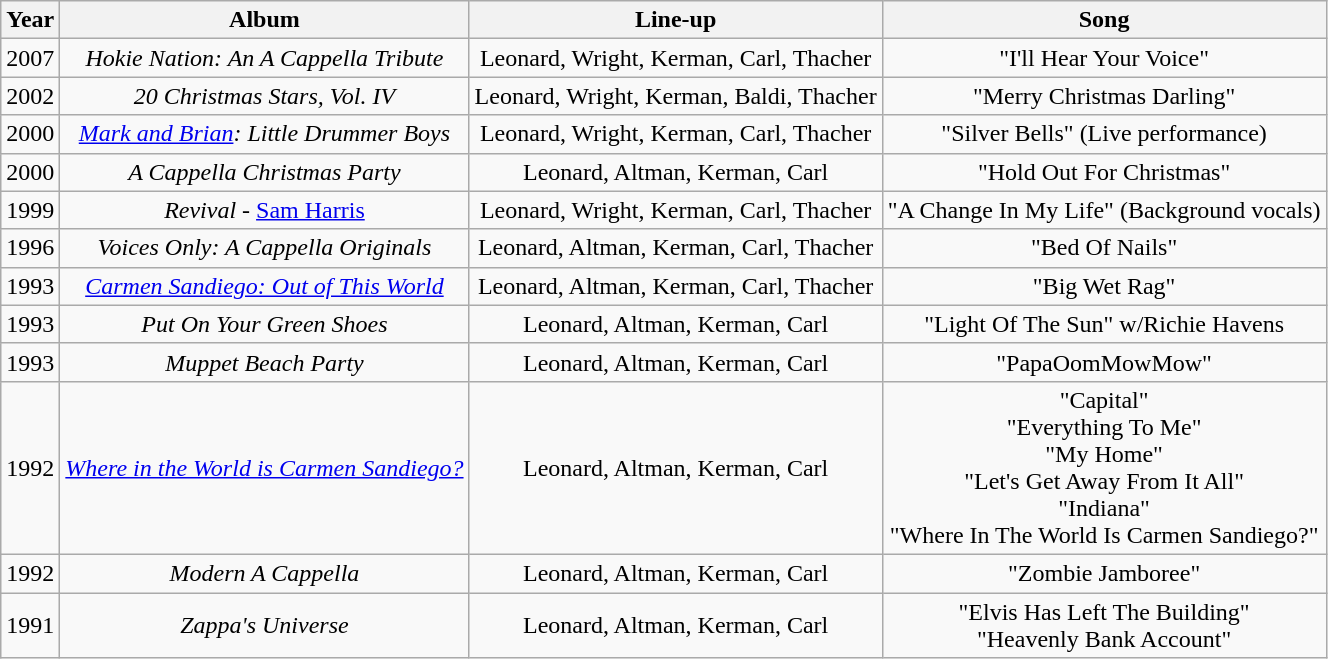<table class="wikitable">
<tr>
<th align="center" valign="top"><strong>Year</strong></th>
<th align="center" valign="top"><strong>Album</strong></th>
<th align="center" valign="top"><strong>Line-up</strong></th>
<th align="center" valign="top"><strong>Song</strong></th>
</tr>
<tr>
<td align="center" valign="middle">2007</td>
<td align="center" valign="middle"><em>Hokie Nation: An A Cappella Tribute</em></td>
<td align="center" valign="middle">Leonard, Wright, Kerman, Carl, Thacher</td>
<td align="center" valign="middle">"I'll Hear Your Voice"</td>
</tr>
<tr>
<td align="center" valign="middle">2002</td>
<td align="center" valign="middle"><em>20 Christmas Stars, Vol. IV</em></td>
<td align="center" valign="middle">Leonard, Wright, Kerman, Baldi, Thacher</td>
<td align="center" valign="middle">"Merry Christmas Darling"</td>
</tr>
<tr>
<td align="center" valign="middle">2000</td>
<td align="center" valign="middle"><em><a href='#'>Mark and Brian</a>: Little Drummer Boys</em></td>
<td align="center" valign="middle">Leonard, Wright, Kerman, Carl, Thacher</td>
<td align="center" valign="middle">"Silver Bells"  (Live performance)</td>
</tr>
<tr>
<td align="center" valign="middle">2000</td>
<td align="center" valign="middle"><em>A Cappella Christmas Party</em></td>
<td align="center" valign="middle">Leonard, Altman, Kerman, Carl</td>
<td align="center" valign="middle">"Hold Out For Christmas"</td>
</tr>
<tr>
<td align="center" valign="middle">1999</td>
<td align="center" valign="middle"><em>Revival</em> - <a href='#'>Sam Harris</a></td>
<td align="center" valign="middle">Leonard, Wright, Kerman, Carl, Thacher</td>
<td align="center" valign="middle">"A Change In My Life" (Background vocals)</td>
</tr>
<tr>
<td align="center" valign="middle">1996</td>
<td align="center" valign="middle"><em>Voices Only: A Cappella Originals</em></td>
<td align="center" valign="middle">Leonard, Altman, Kerman, Carl, Thacher</td>
<td align="center" valign="middle">"Bed Of Nails"</td>
</tr>
<tr>
<td align="center" valign="middle">1993</td>
<td align="center" valign="middle"><em><a href='#'>Carmen Sandiego: Out of This World</a></em></td>
<td align="center" valign="middle">Leonard, Altman, Kerman, Carl, Thacher</td>
<td align="center" valign="middle">"Big Wet Rag"</td>
</tr>
<tr>
<td align="center" valign="middle">1993</td>
<td align="center" valign="middle"><em>Put On Your Green Shoes</em></td>
<td align="center" valign="middle">Leonard, Altman, Kerman, Carl</td>
<td align="center" valign="middle">"Light Of The Sun" w/Richie Havens</td>
</tr>
<tr>
<td align="center" valign="middle">1993</td>
<td align="center" valign="middle"><em>Muppet Beach Party</em></td>
<td align="center" valign="middle">Leonard, Altman, Kerman, Carl</td>
<td align="center" valign="middle">"PapaOomMowMow"</td>
</tr>
<tr>
<td align="center" valign="middle">1992</td>
<td align="center" valign="middle"><em><a href='#'>Where in the World is Carmen Sandiego?</a></em></td>
<td align="center" valign="middle">Leonard, Altman, Kerman, Carl</td>
<td align="center" valign="middle">"Capital"<br>"Everything To Me"<br>"My Home"<br>"Let's Get Away From It All"<br>"Indiana"<br>"Where In The World Is Carmen Sandiego?"</td>
</tr>
<tr>
<td align="center" valign="middle">1992</td>
<td align="center" valign="middle"><em>Modern A Cappella</em></td>
<td align="center" valign="middle">Leonard, Altman, Kerman, Carl</td>
<td align="center" valign="middle">"Zombie Jamboree"</td>
</tr>
<tr>
<td align="center" valign="middle">1991</td>
<td align="center" valign="middle"><em>Zappa's Universe</em></td>
<td align="center" valign="middle">Leonard, Altman, Kerman, Carl</td>
<td align="center" valign="middle">"Elvis Has Left The Building"<br>"Heavenly Bank Account"</td>
</tr>
</table>
